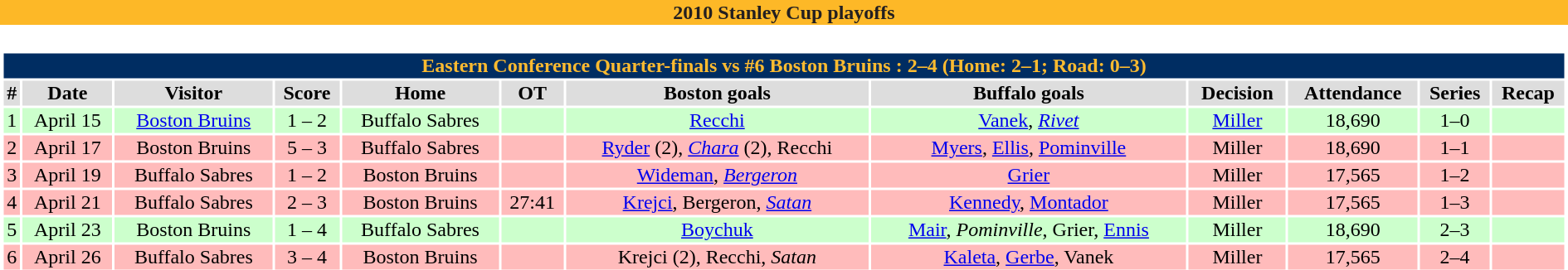<table class="toccolours" style="width:100%; clear:both; margin:1.5em auto; text-align:center;">
<tr>
<th colspan=12 style="background:#FDB827; color:#231F20">2010 Stanley Cup playoffs</th>
</tr>
<tr>
<td colspan=12><br><table class="toccolours collapsible collapsed" style="width:100%;">
<tr>
<th colspan=12 style="background:#002D62; color:#fdbb30">Eastern Conference Quarter-finals vs #6 Boston Bruins : 2–4 (Home: 2–1; Road: 0–3)</th>
</tr>
<tr style="background:#ddd;">
<td><strong>#</strong></td>
<td><strong>Date</strong></td>
<td><strong>Visitor</strong></td>
<td><strong>Score</strong></td>
<td><strong>Home</strong></td>
<td><strong>OT</strong></td>
<td><strong>Boston goals</strong></td>
<td><strong>Buffalo goals</strong></td>
<td><strong>Decision</strong></td>
<td><strong>Attendance</strong></td>
<td><strong>Series</strong></td>
<td><strong>Recap</strong></td>
</tr>
<tr style="background:#CCFFCC">
<td>1</td>
<td>April 15</td>
<td><a href='#'>Boston Bruins</a></td>
<td>1 – 2</td>
<td>Buffalo Sabres</td>
<td></td>
<td><a href='#'>Recchi</a></td>
<td><a href='#'>Vanek</a>, <em><a href='#'>Rivet</a></em></td>
<td><a href='#'>Miller</a></td>
<td>18,690</td>
<td>1–0</td>
<td></td>
</tr>
<tr style="background:#FFBBBB">
<td>2</td>
<td>April 17</td>
<td>Boston Bruins</td>
<td>5 – 3</td>
<td>Buffalo Sabres</td>
<td></td>
<td><a href='#'>Ryder</a> (2), <em><a href='#'>Chara</a></em> (2), Recchi</td>
<td><a href='#'>Myers</a>, <a href='#'>Ellis</a>, <a href='#'>Pominville</a></td>
<td>Miller</td>
<td>18,690</td>
<td>1–1</td>
<td></td>
</tr>
<tr style="background:#FFBBBB">
<td>3</td>
<td>April 19</td>
<td>Buffalo Sabres</td>
<td>1 – 2</td>
<td>Boston Bruins</td>
<td></td>
<td><a href='#'>Wideman</a>, <em><a href='#'>Bergeron</a></em></td>
<td><a href='#'>Grier</a></td>
<td>Miller</td>
<td>17,565</td>
<td>1–2</td>
<td></td>
</tr>
<tr style="background:#FFBBBB">
<td>4</td>
<td>April 21</td>
<td>Buffalo Sabres</td>
<td>2 – 3</td>
<td>Boston Bruins</td>
<td>27:41</td>
<td><a href='#'>Krejci</a>, Bergeron, <em><a href='#'>Satan</a></em></td>
<td><a href='#'>Kennedy</a>, <a href='#'>Montador</a></td>
<td>Miller</td>
<td>17,565</td>
<td>1–3</td>
<td></td>
</tr>
<tr style="background:#CCFFCC">
<td>5</td>
<td>April 23</td>
<td>Boston Bruins</td>
<td>1 – 4</td>
<td>Buffalo Sabres</td>
<td></td>
<td><a href='#'>Boychuk</a></td>
<td><a href='#'>Mair</a>, <em>Pominville</em>, Grier, <a href='#'>Ennis</a></td>
<td>Miller</td>
<td>18,690</td>
<td>2–3</td>
<td></td>
</tr>
<tr style="background:#FFBBBB">
<td>6</td>
<td>April 26</td>
<td>Buffalo Sabres</td>
<td>3 – 4</td>
<td>Boston Bruins</td>
<td></td>
<td>Krejci (2), Recchi, <em>Satan</em></td>
<td><a href='#'>Kaleta</a>, <a href='#'>Gerbe</a>, Vanek</td>
<td>Miller</td>
<td>17,565</td>
<td>2–4</td>
<td></td>
</tr>
</table>
</td>
</tr>
</table>
